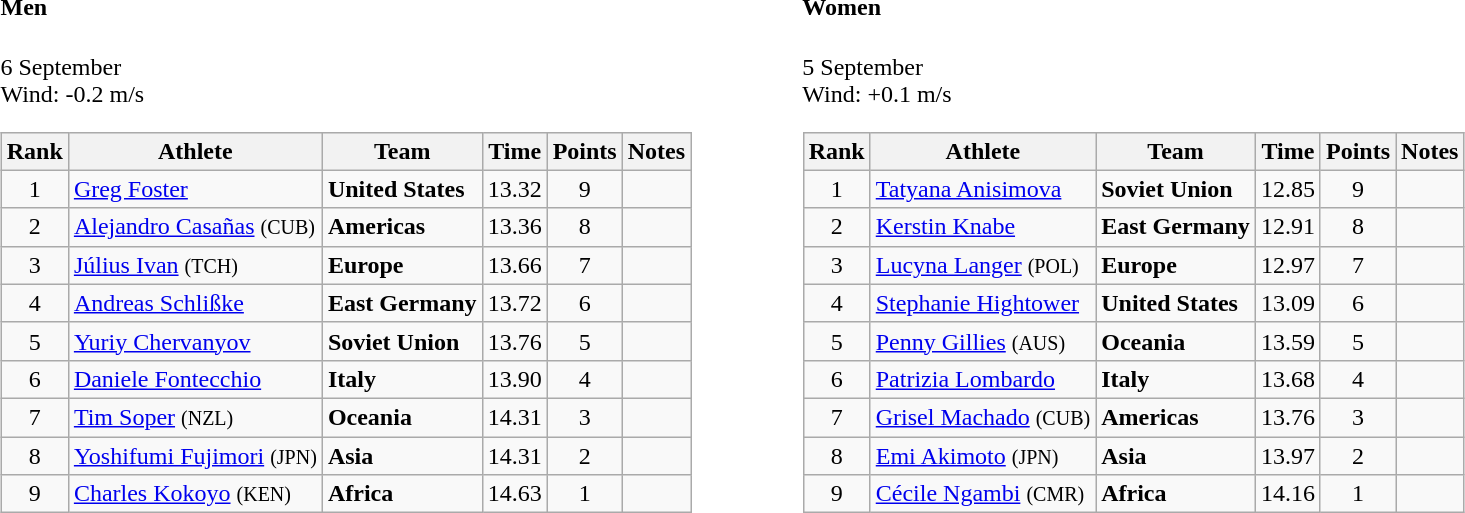<table>
<tr>
<td valign="top"><br><h4>Men</h4>6 September<br>Wind: -0.2 m/s<table class="wikitable" style="text-align:center">
<tr>
<th>Rank</th>
<th>Athlete</th>
<th>Team</th>
<th>Time</th>
<th>Points</th>
<th>Notes</th>
</tr>
<tr>
<td>1</td>
<td align="left"><a href='#'>Greg Foster</a></td>
<td align=left><strong>United States</strong></td>
<td>13.32</td>
<td>9</td>
<td></td>
</tr>
<tr>
<td>2</td>
<td align="left"><a href='#'>Alejandro Casañas</a> <small>(CUB)</small></td>
<td align=left><strong>Americas</strong></td>
<td>13.36</td>
<td>8</td>
<td></td>
</tr>
<tr>
<td>3</td>
<td align="left"><a href='#'>Július Ivan</a> <small>(TCH)</small></td>
<td align=left><strong>Europe</strong></td>
<td>13.66</td>
<td>7</td>
<td></td>
</tr>
<tr>
<td>4</td>
<td align="left"><a href='#'>Andreas Schlißke</a></td>
<td align=left><strong>East Germany</strong></td>
<td>13.72</td>
<td>6</td>
<td></td>
</tr>
<tr>
<td>5</td>
<td align="left"><a href='#'>Yuriy Chervanyov</a></td>
<td align=left><strong>Soviet Union</strong></td>
<td>13.76</td>
<td>5</td>
<td></td>
</tr>
<tr>
<td>6</td>
<td align="left"><a href='#'>Daniele Fontecchio</a></td>
<td align=left><strong>Italy</strong></td>
<td>13.90</td>
<td>4</td>
<td></td>
</tr>
<tr>
<td>7</td>
<td align="left"><a href='#'>Tim Soper</a> <small>(NZL)</small></td>
<td align=left><strong>Oceania</strong></td>
<td>14.31</td>
<td>3</td>
<td></td>
</tr>
<tr>
<td>8</td>
<td align="left"><a href='#'>Yoshifumi Fujimori</a> <small>(JPN)</small></td>
<td align=left><strong>Asia</strong></td>
<td>14.31</td>
<td>2</td>
<td></td>
</tr>
<tr>
<td>9</td>
<td align="left"><a href='#'>Charles Kokoyo</a> <small>(KEN)</small></td>
<td align=left><strong>Africa</strong></td>
<td>14.63</td>
<td>1</td>
<td></td>
</tr>
</table>
</td>
<td width="50"> </td>
<td valign="top"><br><h4>Women</h4>5 September<br>Wind: +0.1 m/s<table class="wikitable" style="text-align:center">
<tr>
<th>Rank</th>
<th>Athlete</th>
<th>Team</th>
<th>Time</th>
<th>Points</th>
<th>Notes</th>
</tr>
<tr>
<td>1</td>
<td align="left"><a href='#'>Tatyana Anisimova</a></td>
<td align=left><strong>Soviet Union</strong></td>
<td>12.85</td>
<td>9</td>
<td></td>
</tr>
<tr>
<td>2</td>
<td align="left"><a href='#'>Kerstin Knabe</a></td>
<td align=left><strong>East Germany</strong></td>
<td>12.91</td>
<td>8</td>
<td></td>
</tr>
<tr>
<td>3</td>
<td align="left"><a href='#'>Lucyna Langer</a> <small>(POL)</small></td>
<td align=left><strong>Europe</strong></td>
<td>12.97</td>
<td>7</td>
<td></td>
</tr>
<tr>
<td>4</td>
<td align="left"><a href='#'>Stephanie Hightower</a></td>
<td align=left><strong>United States</strong></td>
<td>13.09</td>
<td>6</td>
<td></td>
</tr>
<tr>
<td>5</td>
<td align="left"><a href='#'>Penny Gillies</a> <small>(AUS)</small></td>
<td align=left><strong>Oceania</strong></td>
<td>13.59</td>
<td>5</td>
<td></td>
</tr>
<tr>
<td>6</td>
<td align="left"><a href='#'>Patrizia Lombardo</a></td>
<td align=left><strong>Italy</strong></td>
<td>13.68</td>
<td>4</td>
<td></td>
</tr>
<tr>
<td>7</td>
<td align="left"><a href='#'>Grisel Machado</a> <small>(CUB)</small></td>
<td align=left><strong>Americas</strong></td>
<td>13.76</td>
<td>3</td>
<td></td>
</tr>
<tr>
<td>8</td>
<td align="left"><a href='#'>Emi Akimoto</a> <small>(JPN)</small></td>
<td align=left><strong>Asia</strong></td>
<td>13.97</td>
<td>2</td>
<td></td>
</tr>
<tr>
<td>9</td>
<td align="left"><a href='#'>Cécile Ngambi</a> <small>(CMR)</small></td>
<td align=left><strong>Africa</strong></td>
<td>14.16</td>
<td>1</td>
<td></td>
</tr>
</table>
</td>
</tr>
</table>
